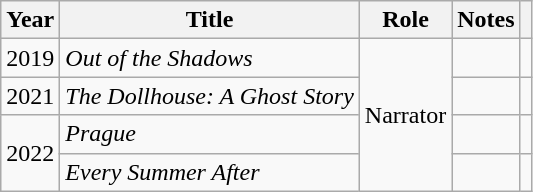<table class="wikitable sortable">
<tr>
<th>Year</th>
<th>Title</th>
<th>Role</th>
<th>Notes</th>
<th></th>
</tr>
<tr>
<td>2019</td>
<td><em>Out of the Shadows</em></td>
<td rowspan=4>Narrator</td>
<td></td>
<td></td>
</tr>
<tr>
<td>2021</td>
<td><em>The Dollhouse: A Ghost Story</em></td>
<td></td>
<td></td>
</tr>
<tr>
<td rowspan=2>2022</td>
<td><em>Prague</em></td>
<td></td>
<td></td>
</tr>
<tr>
<td><em>Every Summer After</em></td>
<td></td>
<td></td>
</tr>
</table>
